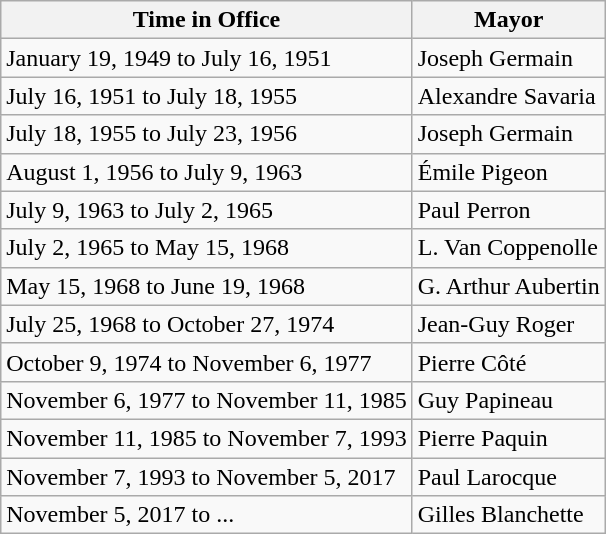<table class="wikitable">
<tr>
<th>Time in Office</th>
<th>Mayor</th>
</tr>
<tr>
<td>January 19, 1949 to July 16, 1951</td>
<td>Joseph Germain</td>
</tr>
<tr>
<td>July 16, 1951 to July 18, 1955</td>
<td>Alexandre Savaria</td>
</tr>
<tr>
<td>July 18, 1955 to July 23, 1956</td>
<td>Joseph Germain</td>
</tr>
<tr>
<td>August 1, 1956 to July 9, 1963</td>
<td>Émile Pigeon</td>
</tr>
<tr>
<td>July 9, 1963 to July 2, 1965</td>
<td>Paul Perron</td>
</tr>
<tr>
<td>July 2, 1965 to May 15, 1968</td>
<td>L. Van Coppenolle</td>
</tr>
<tr>
<td>May 15, 1968 to June 19, 1968</td>
<td>G. Arthur Aubertin</td>
</tr>
<tr>
<td>July 25, 1968 to October 27, 1974</td>
<td>Jean-Guy Roger</td>
</tr>
<tr>
<td>October 9, 1974 to November 6, 1977</td>
<td>Pierre Côté</td>
</tr>
<tr>
<td>November 6, 1977 to November 11, 1985</td>
<td>Guy Papineau</td>
</tr>
<tr>
<td>November 11, 1985 to November 7, 1993</td>
<td>Pierre Paquin</td>
</tr>
<tr>
<td>November 7, 1993 to November 5, 2017</td>
<td>Paul Larocque</td>
</tr>
<tr>
<td>November 5, 2017 to ...</td>
<td>Gilles Blanchette</td>
</tr>
</table>
